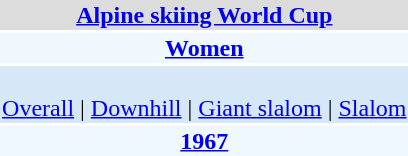<table align="right" class="toccolours" style="margin: 0 0 1em 1em;">
<tr>
<td colspan="2" align=center bgcolor=Gainsboro><strong><a href='#'>Alpine skiing World Cup</a></strong></td>
</tr>
<tr>
<td colspan="2" align=center bgcolor=AliceBlue><strong><a href='#'>Women</a></strong></td>
</tr>
<tr>
<td colspan="2" align=center bgcolor=D6E8F8><br><a href='#'>Overall</a> | 
<a href='#'>Downhill</a> | 
<a href='#'>Giant slalom</a> | 
<a href='#'>Slalom</a></td>
</tr>
<tr>
<td colspan="2" align=center bgcolor=AliceBlue><strong><a href='#'>1967</a></strong></td>
</tr>
</table>
